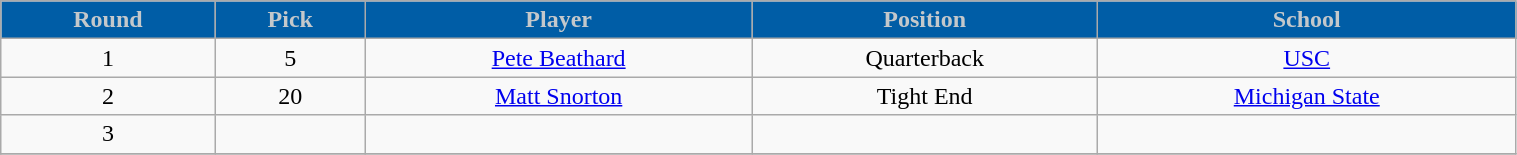<table class="wikitable" width="80%">
<tr align="center"  style="background:#005da6;color:#c4c8cb;">
<td><strong>Round</strong></td>
<td><strong>Pick</strong></td>
<td><strong>Player</strong></td>
<td><strong>Position</strong></td>
<td><strong>School</strong></td>
</tr>
<tr align="center" bgcolor="">
<td>1</td>
<td>5</td>
<td><a href='#'>Pete Beathard</a></td>
<td>Quarterback</td>
<td><a href='#'>USC</a></td>
</tr>
<tr align="center" bgcolor="">
<td>2</td>
<td>20</td>
<td><a href='#'>Matt Snorton</a></td>
<td>Tight End</td>
<td><a href='#'>Michigan State</a></td>
</tr>
<tr align="center" bgcolor="">
<td>3</td>
<td></td>
<td></td>
<td></td>
<td></td>
</tr>
<tr align="center" bgcolor="">
</tr>
</table>
